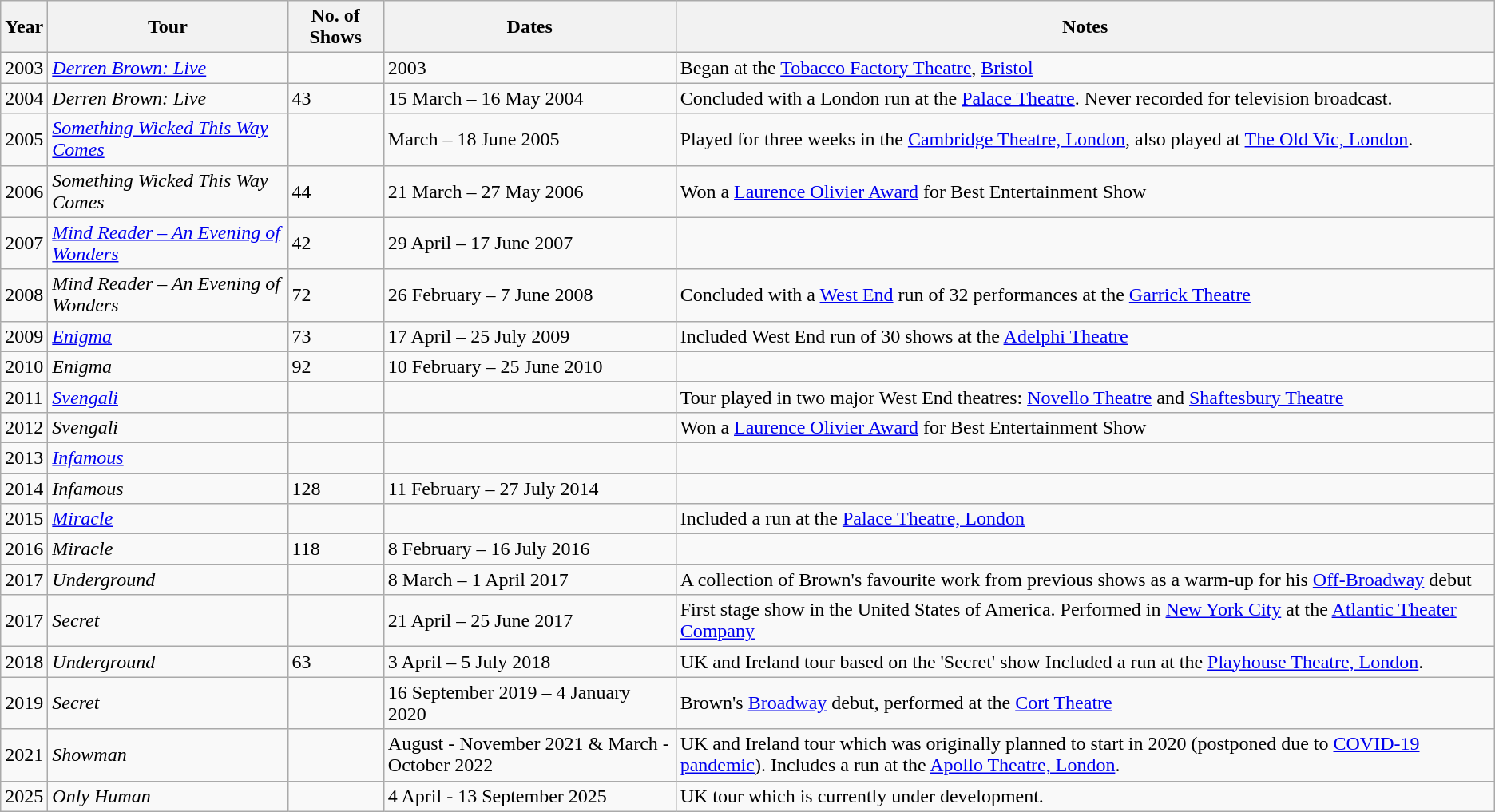<table class="wikitable">
<tr>
<th>Year</th>
<th>Tour</th>
<th>No. of Shows</th>
<th>Dates</th>
<th>Notes</th>
</tr>
<tr>
<td>2003</td>
<td><a href='#'><em>Derren Brown: Live</em></a></td>
<td></td>
<td>2003</td>
<td>Began at the <a href='#'>Tobacco Factory Theatre</a>, <a href='#'>Bristol</a></td>
</tr>
<tr>
<td>2004</td>
<td><em>Derren Brown: Live</em></td>
<td>43</td>
<td>15 March – 16 May 2004</td>
<td>Concluded with a London run at the <a href='#'>Palace Theatre</a>. Never recorded for television broadcast.</td>
</tr>
<tr>
<td>2005</td>
<td><a href='#'><em>Something Wicked This Way Comes</em></a></td>
<td></td>
<td>March – 18 June 2005</td>
<td>Played for three weeks in the <a href='#'>Cambridge Theatre, London</a>, also played at <a href='#'>The Old Vic, London</a>.</td>
</tr>
<tr>
<td>2006</td>
<td><em>Something Wicked This Way Comes</em></td>
<td>44</td>
<td>21 March – 27 May 2006</td>
<td>Won a <a href='#'>Laurence Olivier Award</a> for Best Entertainment Show</td>
</tr>
<tr>
<td>2007</td>
<td><a href='#'><em>Mind Reader – An Evening of Wonders</em></a></td>
<td>42</td>
<td>29 April – 17 June 2007</td>
<td></td>
</tr>
<tr>
<td>2008</td>
<td><em>Mind Reader – An Evening of Wonders</em></td>
<td>72</td>
<td>26 February – 7 June 2008</td>
<td>Concluded with a <a href='#'>West End</a> run of 32 performances at the <a href='#'>Garrick Theatre</a></td>
</tr>
<tr>
<td>2009</td>
<td><a href='#'><em>Enigma</em></a></td>
<td>73</td>
<td>17 April – 25 July 2009</td>
<td>Included West End run of 30 shows at the <a href='#'>Adelphi Theatre</a></td>
</tr>
<tr>
<td>2010</td>
<td><em>Enigma</em></td>
<td>92</td>
<td>10 February – 25 June 2010</td>
<td></td>
</tr>
<tr>
<td>2011</td>
<td><a href='#'><em>Svengali</em></a></td>
<td></td>
<td></td>
<td>Tour played in two major West End theatres: <a href='#'>Novello Theatre</a> and <a href='#'>Shaftesbury Theatre</a></td>
</tr>
<tr>
<td>2012</td>
<td><em>Svengali</em></td>
<td></td>
<td></td>
<td>Won a <a href='#'>Laurence Olivier Award</a> for Best Entertainment Show</td>
</tr>
<tr>
<td>2013</td>
<td><a href='#'><em>Infamous</em></a></td>
<td></td>
<td></td>
<td></td>
</tr>
<tr>
<td>2014</td>
<td><em>Infamous</em></td>
<td>128</td>
<td>11 February – 27 July 2014</td>
<td></td>
</tr>
<tr>
<td>2015</td>
<td><a href='#'><em>Miracle</em></a></td>
<td></td>
<td></td>
<td>Included a run at the <a href='#'>Palace Theatre, London</a></td>
</tr>
<tr>
<td>2016</td>
<td><em>Miracle</em></td>
<td>118</td>
<td>8 February – 16 July 2016</td>
<td></td>
</tr>
<tr>
<td>2017</td>
<td><em>Underground</em></td>
<td></td>
<td>8 March – 1 April 2017</td>
<td>A collection of Brown's favourite work from previous shows as a warm-up for his <a href='#'>Off-Broadway</a> debut</td>
</tr>
<tr>
<td>2017</td>
<td><em>Secret</em></td>
<td></td>
<td>21 April – 25 June 2017</td>
<td>First stage show in the United States of America. Performed in <a href='#'>New York City</a> at the <a href='#'>Atlantic Theater Company</a></td>
</tr>
<tr>
<td>2018</td>
<td><em>Underground</em></td>
<td>63</td>
<td>3 April – 5 July 2018</td>
<td>UK and Ireland tour based on the 'Secret' show Included a run at the <a href='#'>Playhouse Theatre, London</a>.</td>
</tr>
<tr>
<td>2019</td>
<td><em>Secret</em></td>
<td></td>
<td>16 September 2019 – 4 January 2020 </td>
<td>Brown's <a href='#'>Broadway</a> debut, performed at the <a href='#'>Cort Theatre</a></td>
</tr>
<tr>
<td>2021</td>
<td><em>Showman</em></td>
<td></td>
<td>August - November 2021 & March - October 2022</td>
<td>UK and Ireland tour which was originally planned to start in 2020 (postponed due to <a href='#'>COVID-19 pandemic</a>). Includes a run at the <a href='#'>Apollo Theatre, London</a>.</td>
</tr>
<tr>
<td>2025</td>
<td><em>Only Human</em></td>
<td></td>
<td>4 April - 13 September 2025 </td>
<td>UK tour which is currently under development.</td>
</tr>
</table>
